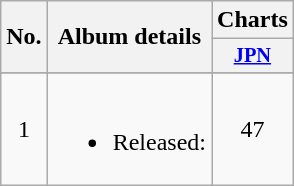<table class="wikitable">
<tr>
<th rowspan="2">No.</th>
<th rowspan="2">Album details</th>
<th>Charts</th>
</tr>
<tr style="width:3em;font-size:85%;">
<th><a href='#'>JPN</a><br></th>
</tr>
<tr>
</tr>
<tr>
<td align="center">1</td>
<td><br><ul><li>Released: </li></ul></td>
<td align="center">47</td>
</tr>
</table>
